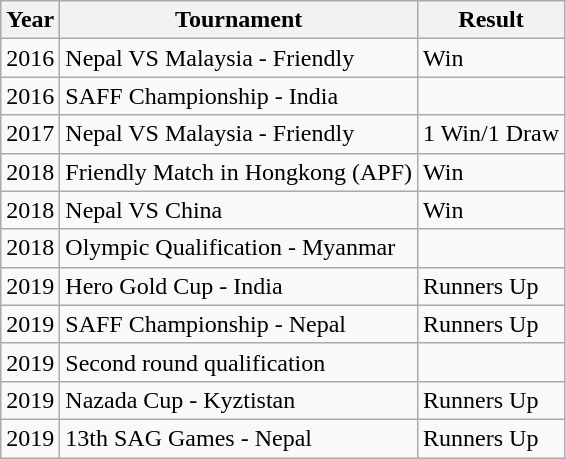<table class="wikitable">
<tr>
<th>Year</th>
<th>Tournament</th>
<th>Result</th>
</tr>
<tr>
<td>2016</td>
<td>Nepal VS Malaysia - Friendly</td>
<td>Win</td>
</tr>
<tr>
<td>2016</td>
<td>SAFF Championship - India</td>
<td></td>
</tr>
<tr>
<td>2017</td>
<td>Nepal VS Malaysia - Friendly</td>
<td>1 Win/1 Draw</td>
</tr>
<tr>
<td>2018</td>
<td>Friendly Match in Hongkong (APF)</td>
<td>Win</td>
</tr>
<tr>
<td>2018</td>
<td>Nepal VS China</td>
<td>Win</td>
</tr>
<tr>
<td>2018</td>
<td>Olympic Qualification - Myanmar</td>
<td></td>
</tr>
<tr>
<td>2019</td>
<td>Hero Gold Cup - India</td>
<td>Runners Up</td>
</tr>
<tr>
<td>2019</td>
<td>SAFF Championship - Nepal</td>
<td>Runners Up</td>
</tr>
<tr>
<td>2019</td>
<td>Second round qualification</td>
<td></td>
</tr>
<tr>
<td>2019</td>
<td>Nazada Cup - Kyztistan</td>
<td>Runners Up</td>
</tr>
<tr>
<td>2019</td>
<td>13th SAG Games - Nepal</td>
<td>Runners Up</td>
</tr>
</table>
